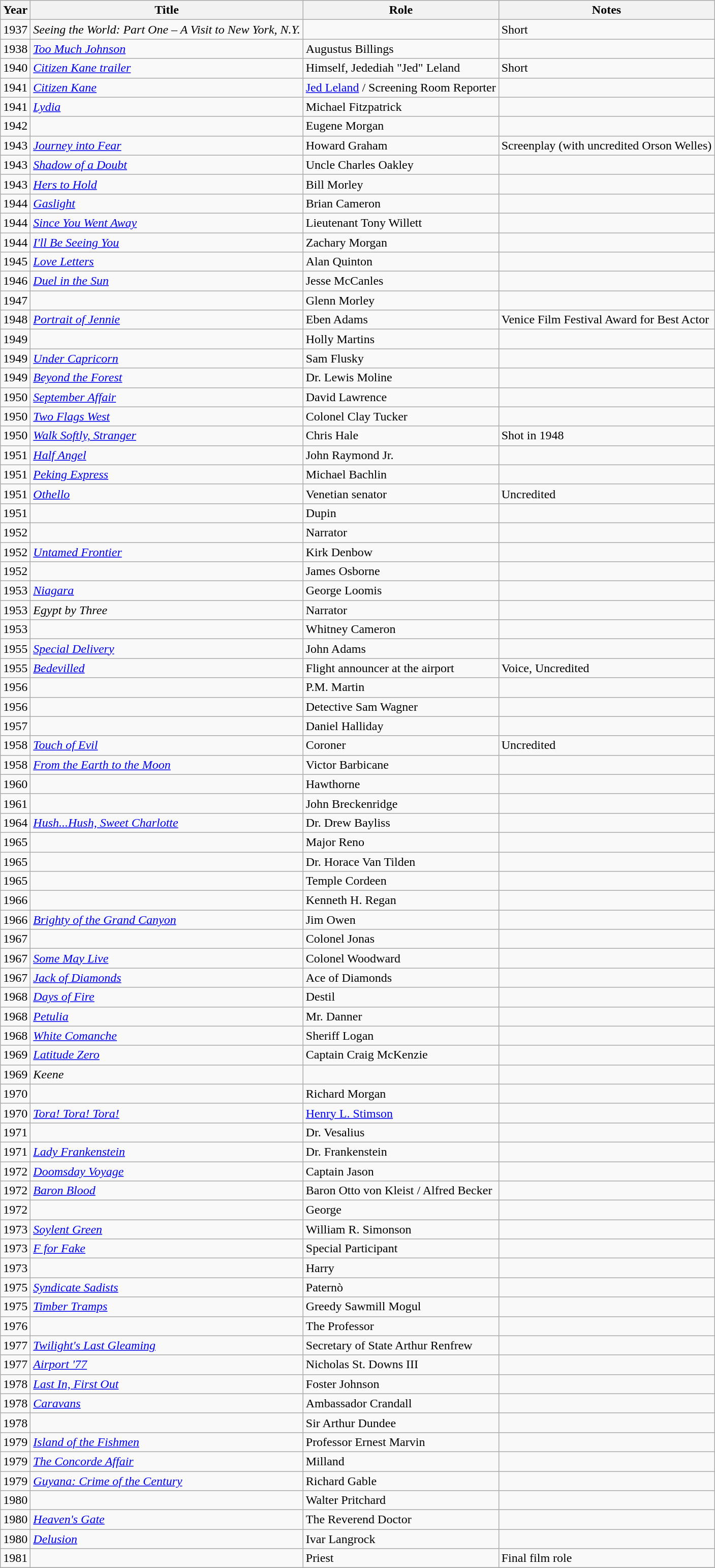<table class="wikitable sortable">
<tr>
<th>Year</th>
<th>Title</th>
<th>Role</th>
<th class="unsortable">Notes</th>
</tr>
<tr>
<td>1937</td>
<td><em>Seeing the World: Part One – A Visit to New York, N.Y.</em></td>
<td></td>
<td>Short</td>
</tr>
<tr>
<td>1938</td>
<td><em><a href='#'>Too Much Johnson</a></em></td>
<td>Augustus Billings</td>
<td></td>
</tr>
<tr>
<td>1940</td>
<td><em><a href='#'>Citizen Kane trailer</a></em></td>
<td>Himself, Jedediah "Jed" Leland</td>
<td>Short</td>
</tr>
<tr>
<td>1941</td>
<td><em><a href='#'>Citizen Kane</a></em></td>
<td><a href='#'>Jed Leland</a> / Screening Room Reporter</td>
<td></td>
</tr>
<tr>
<td>1941</td>
<td><em><a href='#'>Lydia</a></em></td>
<td>Michael Fitzpatrick</td>
<td></td>
</tr>
<tr>
<td>1942</td>
<td><em></em></td>
<td>Eugene Morgan</td>
<td></td>
</tr>
<tr>
<td>1943</td>
<td><em><a href='#'>Journey into Fear</a></em></td>
<td>Howard Graham</td>
<td>Screenplay (with uncredited Orson Welles)</td>
</tr>
<tr>
<td>1943</td>
<td><em><a href='#'>Shadow of a Doubt</a></em></td>
<td>Uncle Charles Oakley</td>
<td></td>
</tr>
<tr>
<td>1943</td>
<td><em><a href='#'>Hers to Hold</a></em></td>
<td>Bill Morley</td>
<td></td>
</tr>
<tr>
<td>1944</td>
<td><em><a href='#'>Gaslight</a></em></td>
<td>Brian Cameron</td>
<td></td>
</tr>
<tr>
<td>1944</td>
<td><em><a href='#'>Since You Went Away</a></em></td>
<td>Lieutenant Tony Willett</td>
<td></td>
</tr>
<tr>
<td>1944</td>
<td><em><a href='#'>I'll Be Seeing You</a></em></td>
<td>Zachary Morgan</td>
<td></td>
</tr>
<tr>
<td>1945</td>
<td><em><a href='#'>Love Letters</a></em></td>
<td>Alan Quinton</td>
<td></td>
</tr>
<tr>
<td>1946</td>
<td><em><a href='#'>Duel in the Sun</a></em></td>
<td>Jesse McCanles</td>
<td></td>
</tr>
<tr>
<td>1947</td>
<td><em></em></td>
<td>Glenn Morley</td>
<td></td>
</tr>
<tr>
<td>1948</td>
<td><em><a href='#'>Portrait of Jennie</a></em></td>
<td>Eben Adams</td>
<td>Venice Film Festival Award for Best Actor</td>
</tr>
<tr>
<td>1949</td>
<td><em></em></td>
<td>Holly Martins</td>
<td></td>
</tr>
<tr>
<td>1949</td>
<td><em><a href='#'>Under Capricorn</a></em></td>
<td>Sam Flusky</td>
<td></td>
</tr>
<tr>
<td>1949</td>
<td><em><a href='#'>Beyond the Forest</a></em></td>
<td>Dr. Lewis Moline</td>
<td></td>
</tr>
<tr>
<td>1950</td>
<td><em><a href='#'>September Affair</a></em></td>
<td>David Lawrence</td>
<td></td>
</tr>
<tr>
<td>1950</td>
<td><em><a href='#'>Two Flags West</a></em></td>
<td>Colonel Clay Tucker</td>
<td></td>
</tr>
<tr>
<td>1950</td>
<td><em><a href='#'>Walk Softly, Stranger</a></em></td>
<td>Chris Hale</td>
<td>Shot in 1948</td>
</tr>
<tr>
<td>1951</td>
<td><em><a href='#'>Half Angel</a></em></td>
<td>John Raymond Jr.</td>
<td></td>
</tr>
<tr>
<td>1951</td>
<td><em><a href='#'>Peking Express</a></em></td>
<td>Michael Bachlin</td>
<td></td>
</tr>
<tr>
<td>1951</td>
<td><em><a href='#'>Othello</a></em></td>
<td>Venetian senator</td>
<td>Uncredited</td>
</tr>
<tr>
<td>1951</td>
<td><em></em></td>
<td>Dupin</td>
<td></td>
</tr>
<tr>
<td>1952</td>
<td><em></em></td>
<td>Narrator</td>
<td></td>
</tr>
<tr>
<td>1952</td>
<td><em><a href='#'>Untamed Frontier</a></em></td>
<td>Kirk Denbow</td>
<td></td>
</tr>
<tr>
<td>1952</td>
<td><em></em></td>
<td>James Osborne</td>
<td></td>
</tr>
<tr>
<td>1953</td>
<td><em><a href='#'>Niagara</a></em></td>
<td>George Loomis</td>
<td></td>
</tr>
<tr>
<td>1953</td>
<td><em>Egypt by Three</em></td>
<td>Narrator</td>
<td></td>
</tr>
<tr>
<td>1953</td>
<td><em></em></td>
<td>Whitney Cameron</td>
<td></td>
</tr>
<tr>
<td>1955</td>
<td><em><a href='#'>Special Delivery</a></em></td>
<td>John Adams</td>
<td></td>
</tr>
<tr>
<td>1955</td>
<td><em><a href='#'>Bedevilled</a></em></td>
<td>Flight announcer at the airport</td>
<td>Voice, Uncredited</td>
</tr>
<tr>
<td>1956</td>
<td><em></em></td>
<td>P.M. Martin</td>
<td></td>
</tr>
<tr>
<td>1956</td>
<td><em></em></td>
<td>Detective Sam Wagner</td>
<td></td>
</tr>
<tr>
<td>1957</td>
<td><em></em></td>
<td>Daniel Halliday</td>
<td></td>
</tr>
<tr>
<td>1958</td>
<td><em><a href='#'>Touch of Evil</a></em></td>
<td>Coroner</td>
<td>Uncredited</td>
</tr>
<tr>
<td>1958</td>
<td><em><a href='#'>From the Earth to the Moon</a></em></td>
<td>Victor Barbicane</td>
<td></td>
</tr>
<tr>
<td>1960</td>
<td><em></em></td>
<td>Hawthorne</td>
<td></td>
</tr>
<tr>
<td>1961</td>
<td><em></em></td>
<td>John Breckenridge</td>
<td></td>
</tr>
<tr>
<td>1964</td>
<td><em><a href='#'>Hush...Hush, Sweet Charlotte</a></em></td>
<td>Dr. Drew Bayliss</td>
<td></td>
</tr>
<tr>
<td>1965</td>
<td><em></em></td>
<td>Major Reno</td>
<td></td>
</tr>
<tr>
<td>1965</td>
<td><em></em></td>
<td>Dr. Horace Van Tilden</td>
<td></td>
</tr>
<tr>
<td>1965</td>
<td><em></em></td>
<td>Temple Cordeen</td>
<td></td>
</tr>
<tr>
<td>1966</td>
<td><em></em></td>
<td>Kenneth H. Regan</td>
<td></td>
</tr>
<tr>
<td>1966</td>
<td><em><a href='#'>Brighty of the Grand Canyon</a></em></td>
<td>Jim Owen</td>
<td></td>
</tr>
<tr>
<td>1967</td>
<td><em></em></td>
<td>Colonel Jonas</td>
<td></td>
</tr>
<tr>
<td>1967</td>
<td><em><a href='#'>Some May Live</a></em></td>
<td>Colonel Woodward</td>
<td></td>
</tr>
<tr>
<td>1967</td>
<td><em><a href='#'>Jack of Diamonds</a></em></td>
<td>Ace of Diamonds</td>
<td></td>
</tr>
<tr>
<td>1968</td>
<td><em><a href='#'>Days of Fire</a></em></td>
<td>Destil</td>
<td></td>
</tr>
<tr>
<td>1968</td>
<td><em><a href='#'>Petulia</a></em></td>
<td>Mr. Danner</td>
<td></td>
</tr>
<tr>
<td>1968</td>
<td><em><a href='#'>White Comanche</a></em></td>
<td>Sheriff Logan</td>
<td></td>
</tr>
<tr>
<td>1969</td>
<td><em><a href='#'>Latitude Zero</a></em></td>
<td>Captain Craig McKenzie</td>
<td></td>
</tr>
<tr>
<td>1969</td>
<td><em>Keene</em></td>
<td></td>
<td></td>
</tr>
<tr>
<td>1970</td>
<td><em></em></td>
<td>Richard Morgan</td>
<td></td>
</tr>
<tr>
<td>1970</td>
<td><em><a href='#'>Tora! Tora! Tora!</a></em></td>
<td><a href='#'>Henry L. Stimson</a></td>
<td></td>
</tr>
<tr>
<td>1971</td>
<td><em></em></td>
<td>Dr. Vesalius</td>
<td></td>
</tr>
<tr>
<td>1971</td>
<td><em><a href='#'>Lady Frankenstein</a></em></td>
<td>Dr. Frankenstein</td>
<td></td>
</tr>
<tr>
<td>1972</td>
<td><em><a href='#'>Doomsday Voyage</a></em></td>
<td>Captain Jason</td>
<td></td>
</tr>
<tr>
<td>1972</td>
<td><em><a href='#'>Baron Blood</a></em></td>
<td>Baron Otto von Kleist / Alfred Becker</td>
<td></td>
</tr>
<tr>
<td>1972</td>
<td><em></em></td>
<td>George</td>
<td></td>
</tr>
<tr>
<td>1973</td>
<td><em><a href='#'>Soylent Green</a></em></td>
<td>William R. Simonson</td>
<td></td>
</tr>
<tr>
<td>1973</td>
<td><em><a href='#'>F for Fake</a></em></td>
<td>Special Participant</td>
<td></td>
</tr>
<tr>
<td>1973</td>
<td><em></em></td>
<td>Harry</td>
<td></td>
</tr>
<tr>
<td>1975</td>
<td><em><a href='#'>Syndicate Sadists</a></em></td>
<td>Paternò</td>
<td></td>
</tr>
<tr>
<td>1975</td>
<td><em><a href='#'>Timber Tramps</a></em></td>
<td>Greedy Sawmill Mogul</td>
<td></td>
</tr>
<tr>
<td>1976</td>
<td><em></em></td>
<td>The Professor</td>
<td></td>
</tr>
<tr>
<td>1977</td>
<td><em><a href='#'>Twilight's Last Gleaming</a></em></td>
<td>Secretary of State Arthur Renfrew</td>
<td></td>
</tr>
<tr>
<td>1977</td>
<td><em><a href='#'>Airport '77</a></em></td>
<td>Nicholas St. Downs III</td>
<td></td>
</tr>
<tr>
<td>1978</td>
<td><em><a href='#'>Last In, First Out</a></em></td>
<td>Foster Johnson</td>
<td></td>
</tr>
<tr>
<td>1978</td>
<td><em><a href='#'>Caravans</a></em></td>
<td>Ambassador Crandall</td>
<td></td>
</tr>
<tr>
<td>1978</td>
<td><em></em></td>
<td>Sir Arthur Dundee</td>
<td></td>
</tr>
<tr>
<td>1979</td>
<td><em><a href='#'>Island of the Fishmen</a></em></td>
<td>Professor Ernest Marvin</td>
<td></td>
</tr>
<tr>
<td>1979</td>
<td><em><a href='#'>The Concorde Affair</a></em></td>
<td>Milland</td>
<td></td>
</tr>
<tr>
<td>1979</td>
<td><em><a href='#'>Guyana: Crime of the Century</a></em></td>
<td>Richard Gable</td>
<td></td>
</tr>
<tr>
<td>1980</td>
<td><em></em></td>
<td>Walter Pritchard</td>
<td></td>
</tr>
<tr>
<td>1980</td>
<td><em><a href='#'>Heaven's Gate</a></em></td>
<td>The Reverend Doctor</td>
<td></td>
</tr>
<tr>
<td>1980</td>
<td><em><a href='#'>Delusion</a></em></td>
<td>Ivar Langrock</td>
<td></td>
</tr>
<tr>
<td>1981</td>
<td><em></em></td>
<td>Priest</td>
<td>Final film role</td>
</tr>
<tr>
</tr>
</table>
